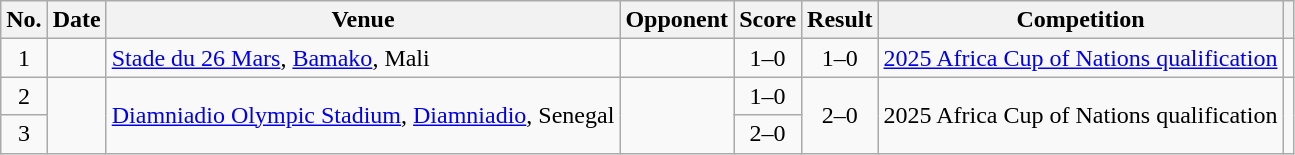<table class="wikitable sortable">
<tr>
<th scope="col">No.</th>
<th scope="col">Date</th>
<th scope="col">Venue</th>
<th scope="col">Opponent</th>
<th scope="col">Score</th>
<th scope="col">Result</th>
<th scope="col">Competition</th>
<th scope="col" class="unsortable"></th>
</tr>
<tr>
<td style="text-align:center">1</td>
<td></td>
<td><a href='#'>Stade du 26 Mars</a>, <a href='#'>Bamako</a>, Mali</td>
<td></td>
<td style="text-align:center">1–0</td>
<td style="text-align:center">1–0</td>
<td><a href='#'>2025 Africa Cup of Nations qualification</a></td>
<td></td>
</tr>
<tr>
<td style="text-align:center">2</td>
<td rowspan="2"></td>
<td rowspan="2"><a href='#'>Diamniadio Olympic Stadium</a>, <a href='#'>Diamniadio</a>, Senegal</td>
<td rowspan="2"></td>
<td style="text-align:center">1–0</td>
<td rowspan="2" style="text-align:center">2–0</td>
<td rowspan="2">2025 Africa Cup of Nations qualification</td>
<td rowspan="2"></td>
</tr>
<tr>
<td style="text-align:center">3</td>
<td style="text-align:center">2–0</td>
</tr>
</table>
